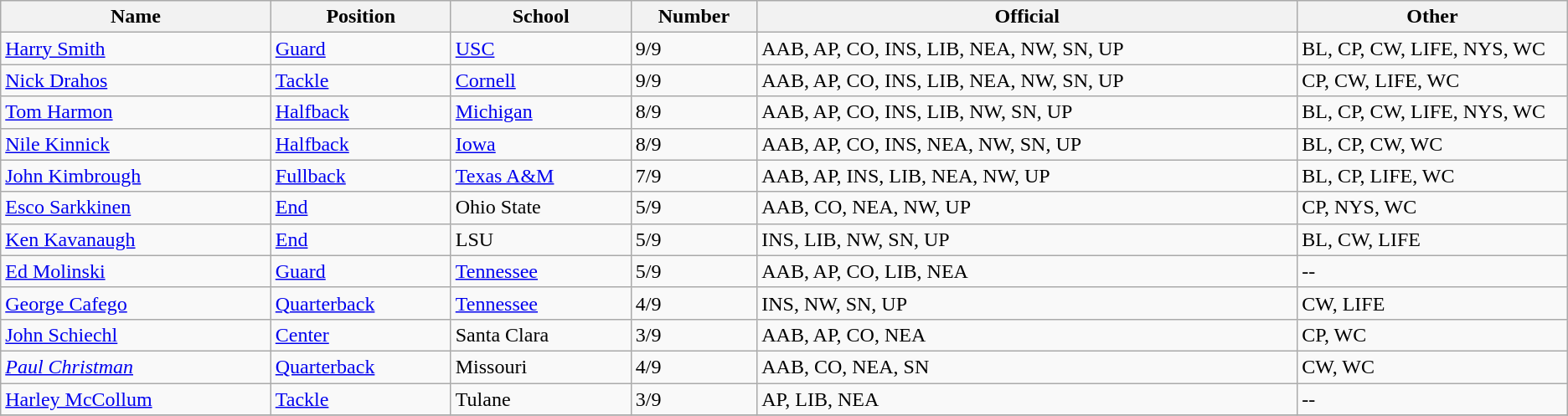<table class="wikitable sortable">
<tr>
<th bgcolor="#DDDDFF" width="15%">Name</th>
<th bgcolor="#DDDDFF" width="10%">Position</th>
<th bgcolor="#DDDDFF" width="10%">School</th>
<th bgcolor="#DDDDFF" width="7%">Number</th>
<th bgcolor="#DDDDFF" width="30%">Official</th>
<th bgcolor="#DDDDFF" width="15%">Other</th>
</tr>
<tr align="left">
<td><a href='#'>Harry Smith</a></td>
<td><a href='#'>Guard</a></td>
<td><a href='#'>USC</a></td>
<td>9/9</td>
<td>AAB, AP, CO, INS, LIB, NEA, NW, SN, UP</td>
<td>BL, CP, CW, LIFE, NYS, WC</td>
</tr>
<tr align="left">
<td><a href='#'>Nick Drahos</a></td>
<td><a href='#'>Tackle</a></td>
<td><a href='#'>Cornell</a></td>
<td>9/9</td>
<td>AAB, AP, CO, INS, LIB, NEA, NW, SN, UP</td>
<td>CP, CW, LIFE, WC</td>
</tr>
<tr align="left">
<td><a href='#'>Tom Harmon</a></td>
<td><a href='#'>Halfback</a></td>
<td><a href='#'>Michigan</a></td>
<td>8/9</td>
<td>AAB, AP, CO, INS, LIB, NW, SN, UP</td>
<td>BL, CP, CW, LIFE, NYS, WC</td>
</tr>
<tr align="left">
<td><a href='#'>Nile Kinnick</a></td>
<td><a href='#'>Halfback</a></td>
<td><a href='#'>Iowa</a></td>
<td>8/9</td>
<td>AAB, AP, CO, INS, NEA, NW, SN, UP</td>
<td>BL, CP, CW, WC</td>
</tr>
<tr align="left">
<td><a href='#'>John Kimbrough</a></td>
<td><a href='#'>Fullback</a></td>
<td><a href='#'>Texas A&M</a></td>
<td>7/9</td>
<td>AAB, AP, INS, LIB, NEA, NW, UP</td>
<td>BL, CP, LIFE, WC</td>
</tr>
<tr align="left">
<td><a href='#'>Esco Sarkkinen</a></td>
<td><a href='#'>End</a></td>
<td>Ohio State</td>
<td>5/9</td>
<td>AAB, CO, NEA, NW, UP</td>
<td>CP, NYS, WC</td>
</tr>
<tr align="left">
<td><a href='#'>Ken Kavanaugh</a></td>
<td><a href='#'>End</a></td>
<td>LSU</td>
<td>5/9</td>
<td>INS, LIB, NW, SN, UP</td>
<td>BL, CW, LIFE</td>
</tr>
<tr align="left">
<td><a href='#'>Ed Molinski</a></td>
<td><a href='#'>Guard</a></td>
<td><a href='#'>Tennessee</a></td>
<td>5/9</td>
<td>AAB, AP, CO, LIB, NEA</td>
<td>--</td>
</tr>
<tr align="left">
<td><a href='#'>George Cafego</a></td>
<td><a href='#'>Quarterback</a></td>
<td><a href='#'>Tennessee</a></td>
<td>4/9</td>
<td>INS, NW, SN, UP</td>
<td>CW, LIFE</td>
</tr>
<tr align="left">
<td><a href='#'>John Schiechl</a></td>
<td><a href='#'>Center</a></td>
<td>Santa Clara</td>
<td>3/9</td>
<td>AAB, AP, CO, NEA</td>
<td>CP, WC</td>
</tr>
<tr align="left">
<td><em><a href='#'>Paul Christman</a></em></td>
<td><a href='#'>Quarterback</a></td>
<td>Missouri</td>
<td>4/9</td>
<td>AAB, CO, NEA, SN</td>
<td>CW, WC</td>
</tr>
<tr align="left">
<td><a href='#'>Harley McCollum</a></td>
<td><a href='#'>Tackle</a></td>
<td>Tulane</td>
<td>3/9</td>
<td>AP, LIB, NEA</td>
<td>--</td>
</tr>
<tr align="left">
</tr>
</table>
